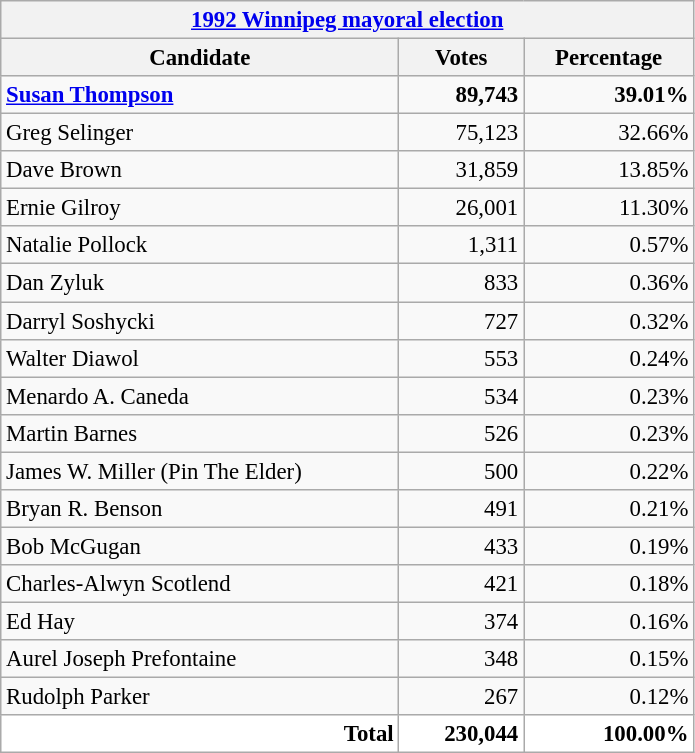<table class="wikitable" style="font-size: 95%;">
<tr>
<th colspan="3"><a href='#'>1992 Winnipeg mayoral election</a></th>
</tr>
<tr>
<th style="width: 17em">Candidate</th>
<th style="width: 5em">Votes</th>
<th style="width: 7em">Percentage</th>
</tr>
<tr>
<td><strong><a href='#'>Susan Thompson</a></strong></td>
<td align="right"><strong>89,743</strong></td>
<td align="right"><strong>39.01%</strong></td>
</tr>
<tr>
<td>Greg Selinger</td>
<td align="right">75,123</td>
<td align="right">32.66%</td>
</tr>
<tr>
<td>Dave Brown</td>
<td align="right">31,859</td>
<td align="right">13.85%</td>
</tr>
<tr>
<td>Ernie Gilroy</td>
<td align="right">26,001</td>
<td align="right">11.30%</td>
</tr>
<tr>
<td>Natalie Pollock</td>
<td align="right">1,311</td>
<td align="right">0.57%</td>
</tr>
<tr>
<td>Dan Zyluk</td>
<td align="right">833</td>
<td align="right">0.36%</td>
</tr>
<tr>
<td>Darryl Soshycki</td>
<td align="right">727</td>
<td align="right">0.32%</td>
</tr>
<tr>
<td>Walter Diawol</td>
<td align="right">553</td>
<td align="right">0.24%</td>
</tr>
<tr>
<td>Menardo A. Caneda</td>
<td align="right">534</td>
<td align="right">0.23%</td>
</tr>
<tr>
<td>Martin Barnes</td>
<td align="right">526</td>
<td align="right">0.23%</td>
</tr>
<tr>
<td>James W. Miller (Pin The Elder)</td>
<td align="right">500</td>
<td align="right">0.22%</td>
</tr>
<tr>
<td>Bryan R. Benson</td>
<td align="right">491</td>
<td align="right">0.21%</td>
</tr>
<tr>
<td>Bob McGugan</td>
<td align="right">433</td>
<td align="right">0.19%</td>
</tr>
<tr>
<td>Charles-Alwyn Scotlend</td>
<td align="right">421</td>
<td align="right">0.18%</td>
</tr>
<tr>
<td>Ed Hay</td>
<td align="right">374</td>
<td align="right">0.16%</td>
</tr>
<tr>
<td>Aurel Joseph Prefontaine</td>
<td align="right">348</td>
<td align="right">0.15%</td>
</tr>
<tr>
<td>Rudolph Parker</td>
<td align="right">267</td>
<td align="right">0.12%</td>
</tr>
<tr bgcolor="white">
<td align="right"><strong>Total</strong></td>
<td align="right"><strong>230,044</strong></td>
<td align="right"><strong>100.00%</strong></td>
</tr>
</table>
